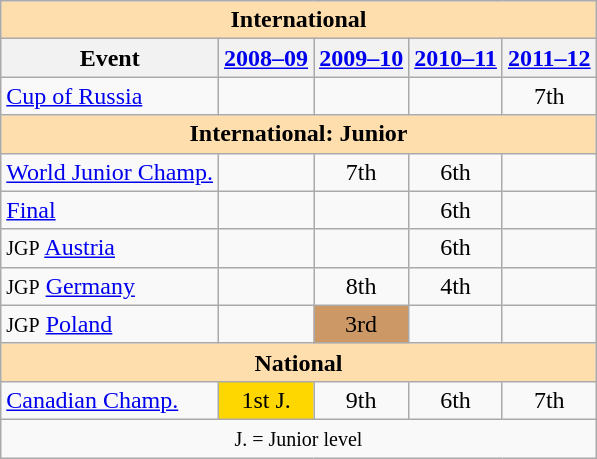<table class="wikitable" style="text-align:center">
<tr>
<th style="background-color: #ffdead; " colspan=5 align=center><strong>International</strong></th>
</tr>
<tr>
<th>Event</th>
<th><a href='#'>2008–09</a></th>
<th><a href='#'>2009–10</a></th>
<th><a href='#'>2010–11</a></th>
<th><a href='#'>2011–12</a></th>
</tr>
<tr>
<td align=left> <a href='#'>Cup of Russia</a></td>
<td></td>
<td></td>
<td></td>
<td>7th</td>
</tr>
<tr>
<th style="background-color: #ffdead; " colspan=5 align=center><strong>International: Junior</strong></th>
</tr>
<tr>
<td align=left><a href='#'>World Junior Champ.</a></td>
<td></td>
<td>7th</td>
<td>6th</td>
<td></td>
</tr>
<tr>
<td align=left> <a href='#'>Final</a></td>
<td></td>
<td></td>
<td>6th</td>
<td></td>
</tr>
<tr>
<td align=left><small>JGP</small> <a href='#'>Austria</a></td>
<td></td>
<td></td>
<td>6th</td>
<td></td>
</tr>
<tr>
<td align=left><small>JGP</small> <a href='#'>Germany</a></td>
<td></td>
<td>8th</td>
<td>4th</td>
<td></td>
</tr>
<tr>
<td align=left><small>JGP</small> <a href='#'>Poland</a></td>
<td></td>
<td bgcolor=cc9966>3rd</td>
<td></td>
<td></td>
</tr>
<tr>
<th style="background-color: #ffdead; " colspan=5 align=center><strong>National</strong></th>
</tr>
<tr>
<td align=left><a href='#'>Canadian Champ.</a></td>
<td bgcolor=gold>1st J.</td>
<td>9th</td>
<td>6th</td>
<td>7th</td>
</tr>
<tr>
<td colspan=5 align=center><small> J. = Junior level </small></td>
</tr>
</table>
